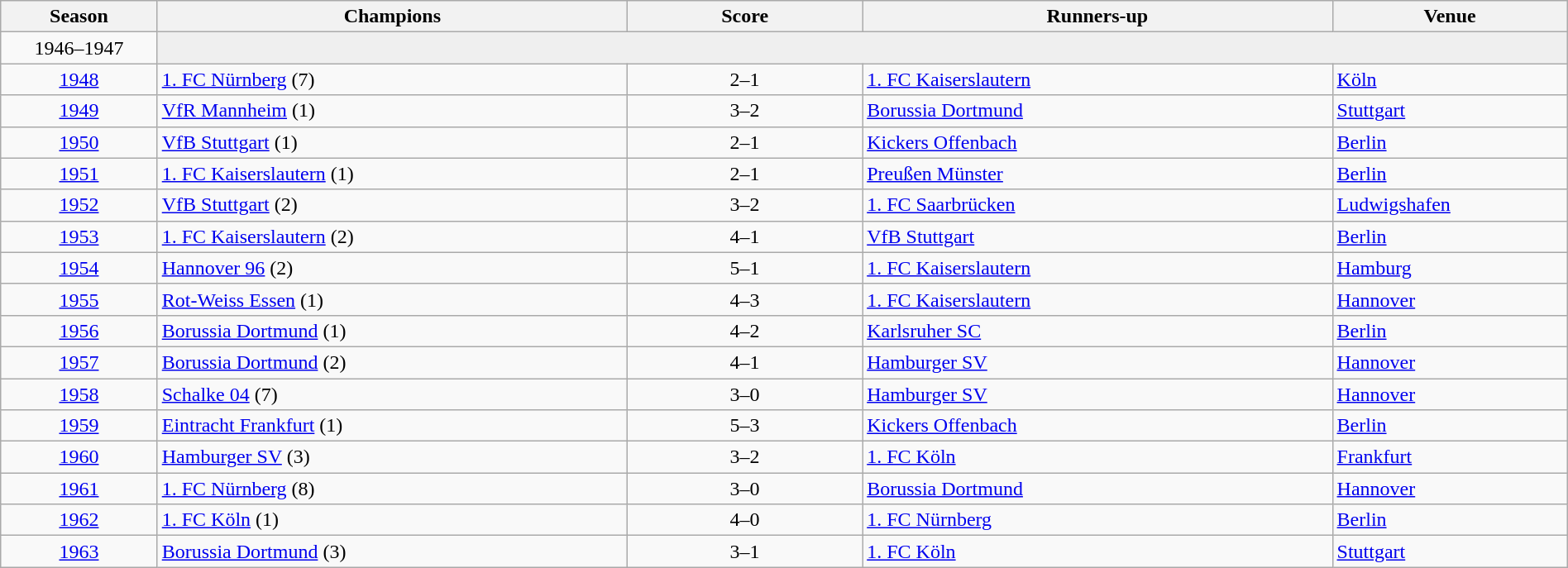<table class="sortable wikitable" width=100%>
<tr>
<th style="width:10%;">Season</th>
<th style="width:30%;">Champions</th>
<th style="width:15%;">Score</th>
<th style="width:30%;">Runners-up</th>
<th style="width:15%;">Venue</th>
</tr>
<tr>
<td align=center>1946–1947</td>
<td colspan=4 style=background:#efefef></td>
</tr>
<tr>
<td align=center><a href='#'>1948</a></td>
<td><a href='#'>1. FC Nürnberg</a> (7)</td>
<td align=center>2–1</td>
<td><a href='#'>1. FC Kaiserslautern</a></td>
<td><a href='#'>Köln</a></td>
</tr>
<tr>
<td align=center><a href='#'>1949</a></td>
<td><a href='#'>VfR Mannheim</a> (1)</td>
<td align=center>3–2 </td>
<td><a href='#'>Borussia Dortmund</a></td>
<td><a href='#'>Stuttgart</a></td>
</tr>
<tr>
<td align=center><a href='#'>1950</a></td>
<td><a href='#'>VfB Stuttgart</a> (1)</td>
<td align=center>2–1</td>
<td><a href='#'>Kickers Offenbach</a></td>
<td><a href='#'>Berlin</a></td>
</tr>
<tr>
<td align=center><a href='#'>1951</a></td>
<td><a href='#'>1. FC Kaiserslautern</a> (1)</td>
<td align=center>2–1</td>
<td><a href='#'>Preußen Münster</a></td>
<td><a href='#'>Berlin</a></td>
</tr>
<tr>
<td align=center><a href='#'>1952</a></td>
<td><a href='#'>VfB Stuttgart</a> (2)</td>
<td align=center>3–2</td>
<td><a href='#'>1. FC Saarbrücken</a></td>
<td><a href='#'>Ludwigshafen</a></td>
</tr>
<tr>
<td align=center><a href='#'>1953</a></td>
<td><a href='#'>1. FC Kaiserslautern</a> (2)</td>
<td align=center>4–1</td>
<td><a href='#'>VfB Stuttgart</a></td>
<td><a href='#'>Berlin</a></td>
</tr>
<tr>
<td align=center><a href='#'>1954</a></td>
<td><a href='#'>Hannover 96</a> (2)</td>
<td align=center>5–1</td>
<td><a href='#'>1. FC Kaiserslautern</a></td>
<td><a href='#'>Hamburg</a></td>
</tr>
<tr>
<td align=center><a href='#'>1955</a></td>
<td><a href='#'>Rot-Weiss Essen</a> (1)</td>
<td align=center>4–3</td>
<td><a href='#'>1. FC Kaiserslautern</a></td>
<td><a href='#'>Hannover</a></td>
</tr>
<tr>
<td align=center><a href='#'>1956</a></td>
<td><a href='#'>Borussia Dortmund</a> (1)</td>
<td align=center>4–2</td>
<td><a href='#'>Karlsruher SC</a></td>
<td><a href='#'>Berlin</a></td>
</tr>
<tr>
<td align=center><a href='#'>1957</a></td>
<td><a href='#'>Borussia Dortmund</a> (2)</td>
<td align=center>4–1</td>
<td><a href='#'>Hamburger SV</a></td>
<td><a href='#'>Hannover</a></td>
</tr>
<tr>
<td align=center><a href='#'>1958</a></td>
<td><a href='#'>Schalke 04</a> (7)</td>
<td align=center>3–0</td>
<td><a href='#'>Hamburger SV</a></td>
<td><a href='#'>Hannover</a></td>
</tr>
<tr>
<td align=center><a href='#'>1959</a></td>
<td><a href='#'>Eintracht Frankfurt</a> (1)</td>
<td align=center>5–3 </td>
<td><a href='#'>Kickers Offenbach</a></td>
<td><a href='#'>Berlin</a></td>
</tr>
<tr>
<td align=center><a href='#'>1960</a></td>
<td><a href='#'>Hamburger SV</a> (3)</td>
<td align=center>3–2</td>
<td><a href='#'>1. FC Köln</a></td>
<td><a href='#'>Frankfurt</a></td>
</tr>
<tr>
<td align=center><a href='#'>1961</a></td>
<td><a href='#'>1. FC Nürnberg</a> (8)</td>
<td align=center>3–0</td>
<td><a href='#'>Borussia Dortmund</a></td>
<td><a href='#'>Hannover</a></td>
</tr>
<tr>
<td align=center><a href='#'>1962</a></td>
<td><a href='#'>1. FC Köln</a> (1)</td>
<td align=center>4–0</td>
<td><a href='#'>1. FC Nürnberg</a></td>
<td><a href='#'>Berlin</a></td>
</tr>
<tr>
<td align=center><a href='#'>1963</a></td>
<td><a href='#'>Borussia Dortmund</a> (3)</td>
<td align=center>3–1</td>
<td><a href='#'>1. FC Köln</a></td>
<td><a href='#'>Stuttgart</a></td>
</tr>
</table>
